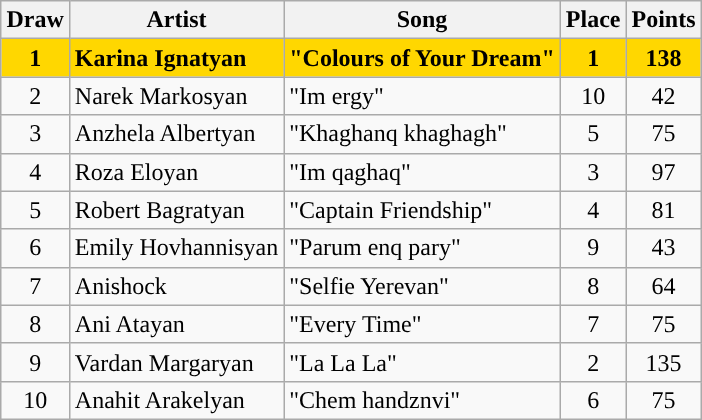<table class="sortable wikitable" style="margin: 1em auto 1em auto; text-align: center">
<tr>
<th>Draw</th>
<th>Artist</th>
<th>Song</th>
<th>Place</th>
<th>Points</th>
</tr>
<tr style="background:gold; font-weight:bold;">
<td>1</td>
<td align="left">Karina Ignatyan</td>
<td align="left">"Colours of Your Dream"</td>
<td>1</td>
<td>138</td>
</tr>
<tr>
<td>2</td>
<td align="left">Narek Markosyan</td>
<td align="left">"Im ergy"</td>
<td>10</td>
<td>42</td>
</tr>
<tr>
<td>3</td>
<td align="left">Anzhela Albertyan</td>
<td align="left">"Khaghanq khaghagh"</td>
<td>5</td>
<td>75</td>
</tr>
<tr>
<td>4</td>
<td align="left">Roza Eloyan</td>
<td align="left">"Im qaghaq"</td>
<td>3</td>
<td>97</td>
</tr>
<tr>
<td>5</td>
<td align="left">Robert Bagratyan</td>
<td align="left">"Captain Friendship"</td>
<td>4</td>
<td>81</td>
</tr>
<tr>
<td>6</td>
<td align="left">Emily Hovhannisyan</td>
<td align="left">"Parum enq pary"</td>
<td>9</td>
<td>43</td>
</tr>
<tr>
<td>7</td>
<td align="left">Anishock</td>
<td align="left">"Selfie Yerevan"</td>
<td>8</td>
<td>64</td>
</tr>
<tr>
<td>8</td>
<td align="left">Ani Atayan</td>
<td align="left">"Every Time"</td>
<td>7</td>
<td>75</td>
</tr>
<tr>
<td>9</td>
<td align="left">Vardan Margaryan</td>
<td align="left">"La La La"</td>
<td>2</td>
<td>135</td>
</tr>
<tr>
<td>10</td>
<td align="left">Anahit Arakelyan</td>
<td align="left">"Chem handznvi"</td>
<td>6</td>
<td>75</td>
</tr>
</table>
